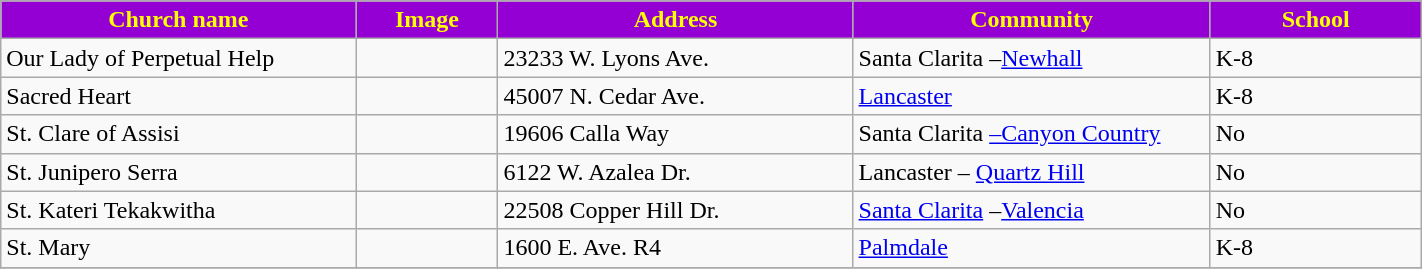<table class="wikitable sortable" style="width:75%">
<tr>
<th style="background:darkviolet; color:yellow;" width="25%"><strong>Church name</strong></th>
<th style="background:darkviolet; color:yellow;" width="10%"><strong>Image</strong></th>
<th style="background:darkviolet; color:yellow;" width="25%"><strong>Address</strong></th>
<th style="background:darkviolet; color:yellow;" width="15"><strong>Community</strong></th>
<th style="background:darkviolet; color:yellow;" width="25"><strong>School</strong></th>
</tr>
<tr>
<td>Our Lady of Perpetual Help</td>
<td></td>
<td>23233 W. Lyons Ave.<br><small></small></td>
<td>Santa Clarita –<a href='#'>Newhall</a></td>
<td>K-8</td>
</tr>
<tr>
<td>Sacred Heart</td>
<td></td>
<td>45007 N. Cedar Ave.<br><small></small></td>
<td><a href='#'>Lancaster</a></td>
<td>K-8</td>
</tr>
<tr>
<td>St. Clare of Assisi</td>
<td></td>
<td>19606 Calla Way<br><small></small></td>
<td>Santa Clarita <a href='#'>–Canyon Country</a></td>
<td>No</td>
</tr>
<tr>
<td>St. Junipero Serra</td>
<td></td>
<td>6122 W. Azalea Dr.<br><small></small></td>
<td>Lancaster – <a href='#'>Quartz Hill</a></td>
<td>No</td>
</tr>
<tr>
<td>St. Kateri Tekakwitha</td>
<td></td>
<td>22508 Copper Hill Dr.<br><small></small></td>
<td><a href='#'>Santa Clarita</a> –<a href='#'>Valencia</a></td>
<td>No</td>
</tr>
<tr>
<td>St. Mary</td>
<td></td>
<td>1600 E. Ave. R4<br><small></small></td>
<td><a href='#'>Palmdale</a></td>
<td>K-8</td>
</tr>
<tr ->
</tr>
</table>
